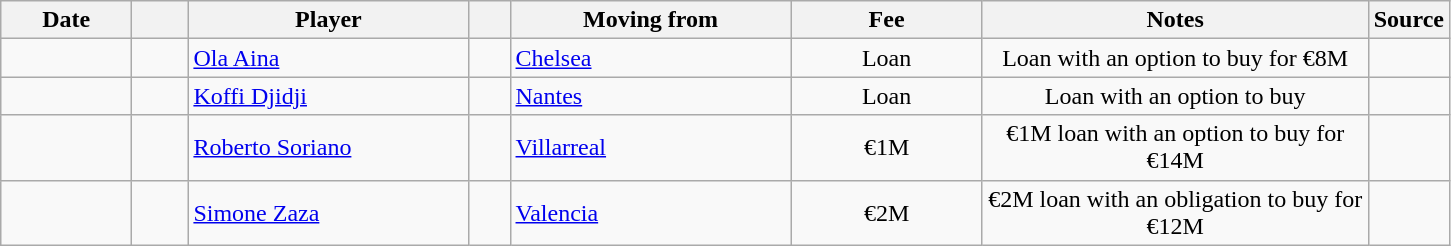<table class="wikitable sortable">
<tr>
<th style="width:80px;">Date</th>
<th style="width:30px;"></th>
<th style="width:180px;">Player</th>
<th style="width:20px;"></th>
<th style="width:180px;">Moving from</th>
<th style="width:120px;" class="unsortable">Fee</th>
<th style="width:250px;" class="unsortable">Notes</th>
<th style="width:20px;">Source</th>
</tr>
<tr>
<td></td>
<td align=center></td>
<td> <a href='#'>Ola Aina</a></td>
<td align=center></td>
<td> <a href='#'>Chelsea</a></td>
<td align=center>Loan</td>
<td align=center>Loan with an option to buy for €8M</td>
<td></td>
</tr>
<tr>
<td></td>
<td align=center></td>
<td> <a href='#'>Koffi Djidji</a></td>
<td align=center></td>
<td> <a href='#'>Nantes</a></td>
<td align=center>Loan</td>
<td align=center>Loan with an option to buy</td>
<td></td>
</tr>
<tr>
<td></td>
<td align=center></td>
<td> <a href='#'>Roberto Soriano</a></td>
<td align=center></td>
<td> <a href='#'>Villarreal</a></td>
<td align=center>€1M</td>
<td align=center>€1M loan with an option to buy for €14M</td>
<td></td>
</tr>
<tr>
<td></td>
<td align=center></td>
<td> <a href='#'>Simone Zaza</a></td>
<td align=center></td>
<td> <a href='#'>Valencia</a></td>
<td align=center>€2M</td>
<td align=center>€2M loan with an obligation to buy for €12M</td>
<td></td>
</tr>
</table>
